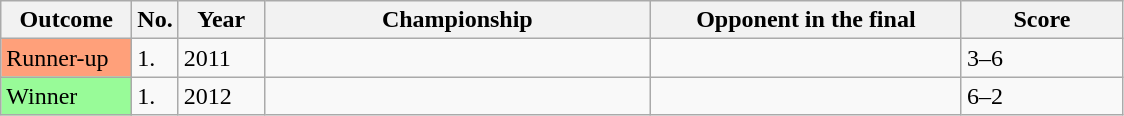<table class="sortable wikitable">
<tr>
<th width="80">Outcome</th>
<th width="20">No.</th>
<th width="50">Year</th>
<th width="250">Championship</th>
<th width="200">Opponent in the final</th>
<th width="100">Score</th>
</tr>
<tr>
<td style="background:#ffa07a;">Runner-up</td>
<td>1.</td>
<td>2011</td>
<td></td>
<td> </td>
<td>3–6</td>
</tr>
<tr>
<td style="background:#98fb98;">Winner</td>
<td>1.</td>
<td>2012</td>
<td></td>
<td> </td>
<td>6–2</td>
</tr>
</table>
